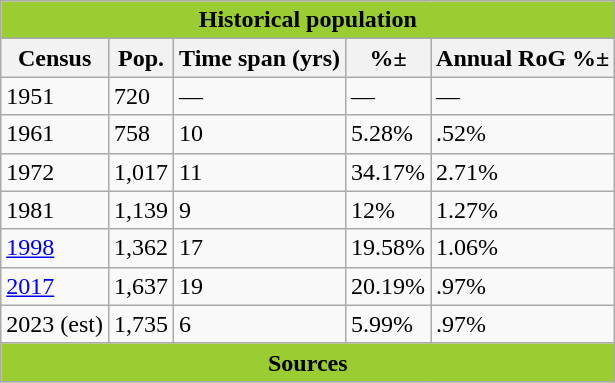<table class="sortable wikitable">
<tr>
<th colspan="5" style="text-align:center; background:YellowGreen;"><strong>Historical population</strong></th>
</tr>
<tr>
<th>Census</th>
<th>Pop.</th>
<th>Time span (yrs)</th>
<th>%±</th>
<th>Annual RoG %±</th>
</tr>
<tr>
<td>1951</td>
<td>720</td>
<td>—</td>
<td>—</td>
<td>—</td>
</tr>
<tr>
<td>1961</td>
<td>758</td>
<td>10</td>
<td>5.28%</td>
<td>.52%</td>
</tr>
<tr>
<td>1972</td>
<td>1,017</td>
<td>11</td>
<td>34.17%</td>
<td>2.71%</td>
</tr>
<tr>
<td>1981</td>
<td>1,139</td>
<td>9</td>
<td>12%</td>
<td>1.27%</td>
</tr>
<tr>
<td><a href='#'>1998</a></td>
<td>1,362</td>
<td>17</td>
<td>19.58%</td>
<td>1.06%</td>
</tr>
<tr>
<td><a href='#'>2017</a></td>
<td>1,637</td>
<td>19</td>
<td>20.19%</td>
<td>.97%</td>
</tr>
<tr>
<td>2023 (est)</td>
<td>1,735</td>
<td>6</td>
<td>5.99%</td>
<td>.97%</td>
</tr>
<tr>
<th colspan="5" style="text-align:center; background:YellowGreen;"><strong>Sources</strong></th>
</tr>
<tr>
</tr>
</table>
